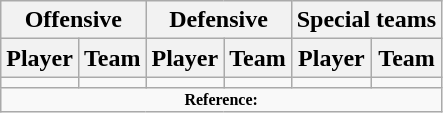<table class="wikitable" border="1">
<tr>
<th colspan="2">Offensive</th>
<th colspan="2">Defensive</th>
<th colspan="2">Special teams</th>
</tr>
<tr>
<th>Player</th>
<th>Team</th>
<th>Player</th>
<th>Team</th>
<th>Player</th>
<th>Team</th>
</tr>
<tr>
<td></td>
<td></td>
<td></td>
<td></td>
<td></td>
<td></td>
</tr>
<tr>
<td colspan="8" style="font-size: 8pt" align="center"><strong>Reference: </strong></td>
</tr>
</table>
